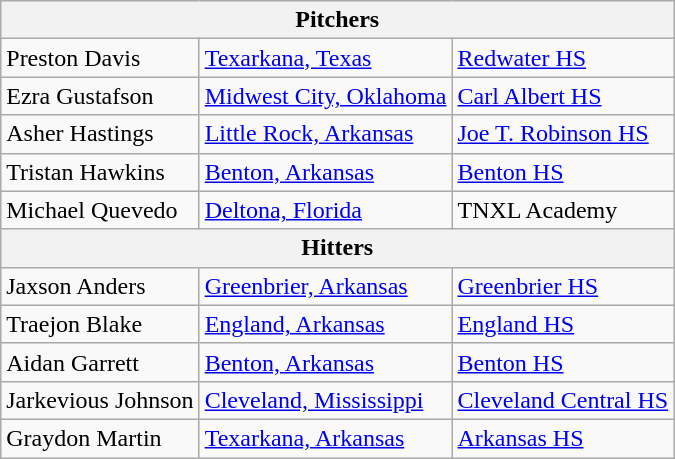<table class="wikitable">
<tr>
<th colspan=3>Pitchers</th>
</tr>
<tr>
<td>Preston Davis</td>
<td><a href='#'>Texarkana, Texas</a></td>
<td><a href='#'>Redwater HS</a></td>
</tr>
<tr>
<td>Ezra Gustafson</td>
<td><a href='#'>Midwest City, Oklahoma</a></td>
<td><a href='#'>Carl Albert HS</a></td>
</tr>
<tr>
<td>Asher Hastings</td>
<td><a href='#'>Little Rock, Arkansas</a></td>
<td><a href='#'>Joe T. Robinson HS</a></td>
</tr>
<tr>
<td>Tristan Hawkins</td>
<td><a href='#'>Benton, Arkansas</a></td>
<td><a href='#'>Benton HS</a></td>
</tr>
<tr>
<td>Michael Quevedo</td>
<td><a href='#'>Deltona, Florida</a></td>
<td>TNXL Academy</td>
</tr>
<tr>
<th colspan=3>Hitters</th>
</tr>
<tr>
<td>Jaxson Anders</td>
<td><a href='#'>Greenbrier, Arkansas</a></td>
<td><a href='#'>Greenbrier HS</a></td>
</tr>
<tr>
<td>Traejon Blake</td>
<td><a href='#'>England, Arkansas</a></td>
<td><a href='#'>England HS</a></td>
</tr>
<tr>
<td>Aidan Garrett</td>
<td><a href='#'>Benton, Arkansas</a></td>
<td><a href='#'>Benton HS</a></td>
</tr>
<tr>
<td>Jarkevious Johnson</td>
<td><a href='#'>Cleveland, Mississippi</a></td>
<td><a href='#'>Cleveland Central HS</a></td>
</tr>
<tr>
<td>Graydon Martin</td>
<td><a href='#'>Texarkana, Arkansas</a></td>
<td><a href='#'>Arkansas HS</a></td>
</tr>
</table>
